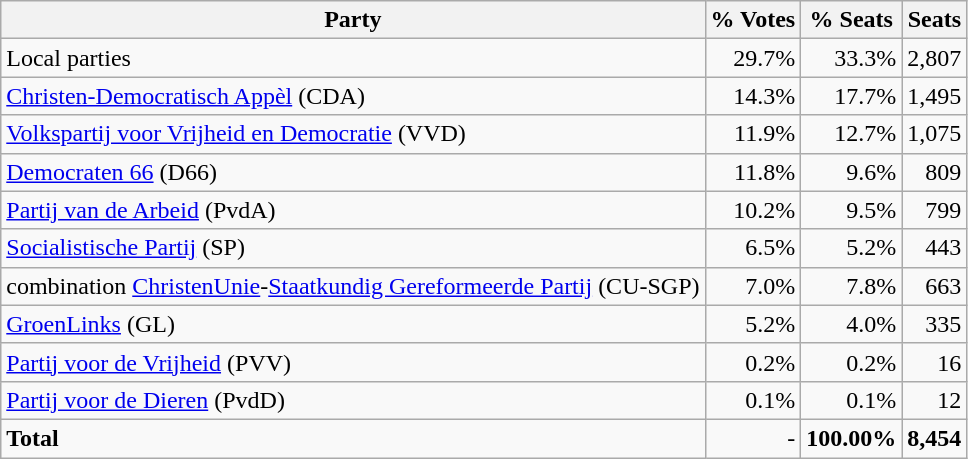<table class="wikitable sortable">
<tr>
<th>Party</th>
<th>% Votes</th>
<th>% Seats</th>
<th>Seats</th>
</tr>
<tr>
<td>Local parties</td>
<td align="right">29.7%</td>
<td align="right">33.3%</td>
<td align="right">2,807</td>
</tr>
<tr>
<td><a href='#'>Christen-Democratisch Appèl</a> (CDA)</td>
<td align="right">14.3%</td>
<td align="right">17.7%</td>
<td align="right">1,495</td>
</tr>
<tr>
<td><a href='#'>Volkspartij voor Vrijheid en Democratie</a> (VVD)</td>
<td align="right">11.9%</td>
<td align="right">12.7%</td>
<td align="right">1,075</td>
</tr>
<tr>
<td><a href='#'>Democraten 66</a> (D66)</td>
<td align="right">11.8%</td>
<td align="right">9.6%</td>
<td align="right">809</td>
</tr>
<tr>
<td><a href='#'>Partij van de Arbeid</a> (PvdA)</td>
<td align="right">10.2%</td>
<td align="right">9.5%</td>
<td align="right">799</td>
</tr>
<tr>
<td><a href='#'>Socialistische Partij</a> (SP)</td>
<td align="right">6.5%</td>
<td align="right">5.2%</td>
<td align="right">443</td>
</tr>
<tr>
<td>combination <a href='#'>ChristenUnie</a>-<a href='#'>Staatkundig Gereformeerde Partij</a> (CU-SGP)</td>
<td align="right">7.0%</td>
<td align="right">7.8%</td>
<td align="right">663</td>
</tr>
<tr>
<td><a href='#'>GroenLinks</a> (GL)</td>
<td align="right">5.2%</td>
<td align="right">4.0%</td>
<td align="right">335</td>
</tr>
<tr>
<td><a href='#'>Partij voor de Vrijheid</a> (PVV)</td>
<td align="right">0.2%</td>
<td align="right">0.2%</td>
<td align="right">16</td>
</tr>
<tr>
<td><a href='#'>Partij voor de Dieren</a> (PvdD)</td>
<td align="right">0.1%</td>
<td align="right">0.1%</td>
<td align="right">12</td>
</tr>
<tr class="sortbottom">
<td><strong>Total</strong></td>
<td align="right">-</td>
<td align="right"><strong>100.00%</strong></td>
<td align="right"><strong>8,454</strong></td>
</tr>
</table>
